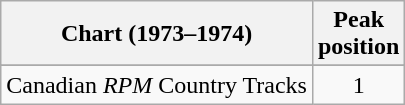<table class="wikitable sortable">
<tr>
<th align="left">Chart (1973–1974)</th>
<th align="center">Peak<br>position</th>
</tr>
<tr>
</tr>
<tr>
<td align="left">Canadian <em>RPM</em> Country Tracks</td>
<td align="center">1</td>
</tr>
</table>
